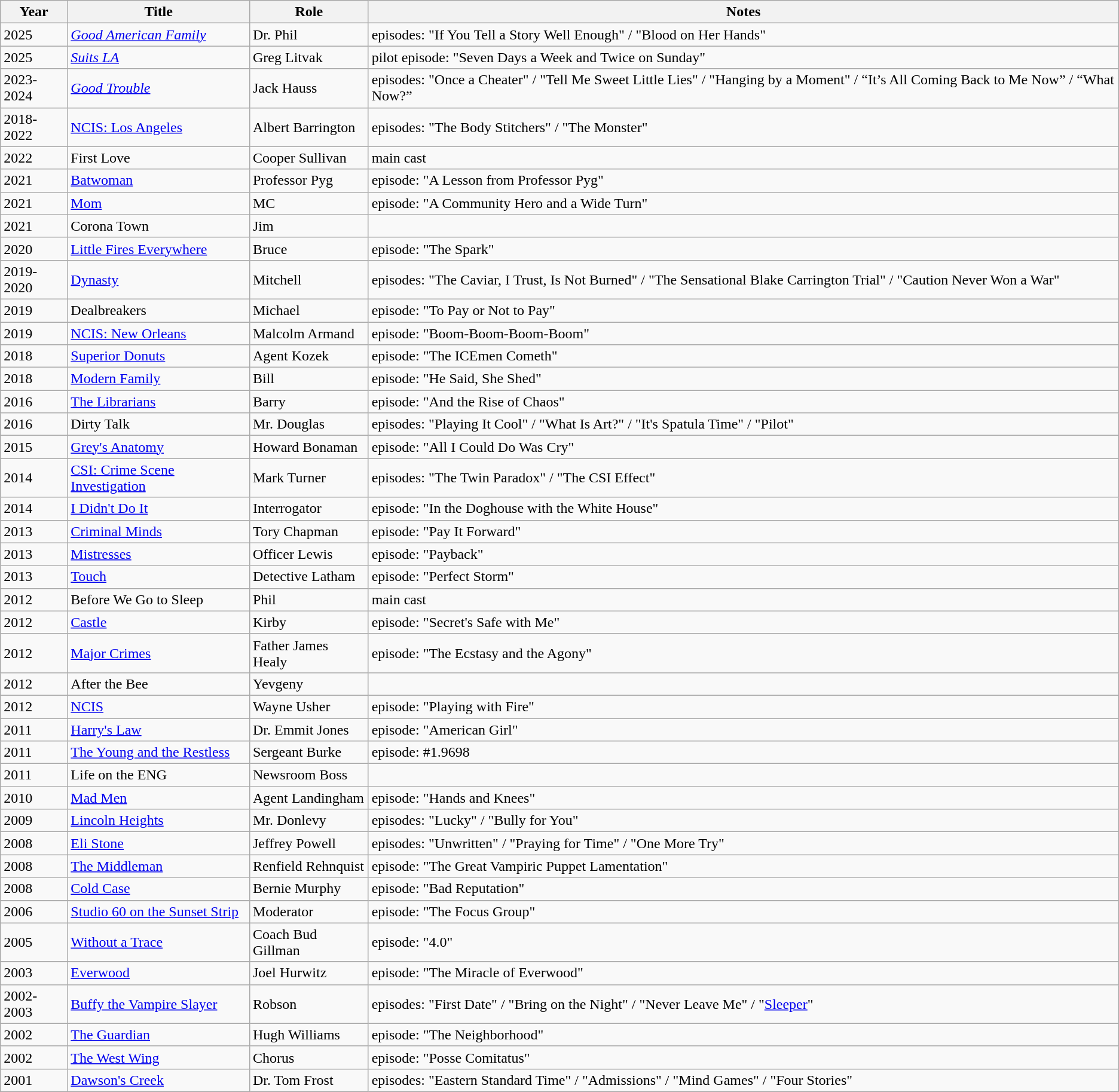<table class="wikitable">
<tr>
<th>Year</th>
<th>Title</th>
<th>Role</th>
<th>Notes</th>
</tr>
<tr>
<td>2025</td>
<td><em><a href='#'>Good American Family</a></em></td>
<td>Dr. Phil</td>
<td>episodes: "If You Tell a Story Well Enough" / "Blood on Her Hands"</td>
</tr>
<tr>
<td>2025</td>
<td><em><a href='#'>Suits LA</a></em></td>
<td>Greg Litvak</td>
<td>pilot episode: "Seven Days a Week and Twice on Sunday"</td>
</tr>
<tr>
<td>2023-2024</td>
<td><em><a href='#'>Good Trouble</a></td>
<td>Jack Hauss</td>
<td>episodes: "Once a Cheater" / "Tell Me Sweet Little Lies" / "Hanging by a Moment" / “It’s All Coming Back to Me Now” / “What Now?”</td>
</tr>
<tr>
<td>2018-2022</td>
<td></em><a href='#'>NCIS: Los Angeles</a><em></td>
<td>Albert Barrington</td>
<td>episodes: "The Body Stitchers" / "The Monster"</td>
</tr>
<tr>
<td>2022</td>
<td></em>First Love<em></td>
<td>Cooper Sullivan</td>
<td>main cast</td>
</tr>
<tr>
<td>2021</td>
<td></em><a href='#'>Batwoman</a><em></td>
<td>Professor Pyg</td>
<td>episode: "A Lesson from Professor Pyg"</td>
</tr>
<tr>
<td>2021</td>
<td></em><a href='#'>Mom</a><em></td>
<td>MC</td>
<td>episode: "A Community Hero and a Wide Turn"</td>
</tr>
<tr>
<td>2021</td>
<td></em>Corona Town<em></td>
<td>Jim</td>
<td></td>
</tr>
<tr>
<td>2020</td>
<td></em><a href='#'>Little Fires Everywhere</a><em></td>
<td>Bruce</td>
<td>episode: "The Spark"</td>
</tr>
<tr>
<td>2019-2020</td>
<td></em><a href='#'>Dynasty</a><em></td>
<td>Mitchell</td>
<td>episodes: "The Caviar, I Trust, Is Not Burned" / "The Sensational Blake Carrington Trial" / "Caution Never Won a War"</td>
</tr>
<tr>
<td>2019</td>
<td></em>Dealbreakers<em></td>
<td>Michael</td>
<td>episode: "To Pay or Not to Pay"</td>
</tr>
<tr>
<td>2019</td>
<td></em><a href='#'>NCIS: New Orleans</a><em></td>
<td>Malcolm Armand</td>
<td>episode: "Boom-Boom-Boom-Boom"</td>
</tr>
<tr>
<td>2018</td>
<td></em><a href='#'>Superior Donuts</a><em></td>
<td>Agent Kozek</td>
<td>episode: "The ICEmen Cometh"</td>
</tr>
<tr>
<td>2018</td>
<td></em><a href='#'>Modern Family</a><em></td>
<td>Bill</td>
<td>episode: "He Said, She Shed"</td>
</tr>
<tr>
<td>2016</td>
<td></em><a href='#'>The Librarians</a><em></td>
<td>Barry</td>
<td>episode: "And the Rise of Chaos"</td>
</tr>
<tr>
<td>2016</td>
<td></em>Dirty Talk<em></td>
<td>Mr. Douglas</td>
<td>episodes: "Playing It Cool" / "What Is Art?" / "It's Spatula Time" / "Pilot"</td>
</tr>
<tr>
<td>2015</td>
<td></em><a href='#'>Grey's Anatomy</a><em></td>
<td>Howard Bonaman</td>
<td>episode: "All I Could Do Was Cry"</td>
</tr>
<tr>
<td>2014</td>
<td></em><a href='#'>CSI: Crime Scene Investigation</a><em></td>
<td>Mark Turner</td>
<td>episodes: "The Twin Paradox" / "The CSI Effect"</td>
</tr>
<tr>
<td>2014</td>
<td></em><a href='#'>I Didn't Do It</a><em></td>
<td>Interrogator</td>
<td>episode: "In the Doghouse with the White House"</td>
</tr>
<tr>
<td>2013</td>
<td></em><a href='#'>Criminal Minds</a><em></td>
<td>Tory Chapman</td>
<td>episode: "Pay It Forward"</td>
</tr>
<tr>
<td>2013</td>
<td></em><a href='#'>Mistresses</a><em></td>
<td>Officer Lewis</td>
<td>episode: "Payback"</td>
</tr>
<tr>
<td>2013</td>
<td></em><a href='#'>Touch</a><em></td>
<td>Detective Latham</td>
<td>episode: "Perfect Storm"</td>
</tr>
<tr>
<td>2012</td>
<td></em>Before We Go to Sleep<em></td>
<td>Phil</td>
<td>main cast</td>
</tr>
<tr>
<td>2012</td>
<td></em><a href='#'>Castle</a><em></td>
<td>Kirby</td>
<td>episode: "Secret's Safe with Me"</td>
</tr>
<tr>
<td>2012</td>
<td></em><a href='#'>Major Crimes</a><em></td>
<td>Father James Healy</td>
<td>episode: "The Ecstasy and the Agony"</td>
</tr>
<tr>
<td>2012</td>
<td></em>After the Bee<em></td>
<td>Yevgeny</td>
<td></td>
</tr>
<tr>
<td>2012</td>
<td></em><a href='#'>NCIS</a><em></td>
<td>Wayne Usher</td>
<td>episode: "Playing with Fire"</td>
</tr>
<tr>
<td>2011</td>
<td></em><a href='#'>Harry's Law</a><em></td>
<td>Dr. Emmit Jones</td>
<td>episode: "American Girl"</td>
</tr>
<tr>
<td>2011</td>
<td></em><a href='#'>The Young and the Restless</a><em></td>
<td>Sergeant Burke</td>
<td>episode: #1.9698</td>
</tr>
<tr>
<td>2011</td>
<td></em>Life on the ENG<em></td>
<td>Newsroom Boss</td>
<td></td>
</tr>
<tr>
<td>2010</td>
<td></em><a href='#'>Mad Men</a><em></td>
<td>Agent Landingham</td>
<td>episode: "Hands and Knees"</td>
</tr>
<tr>
<td>2009</td>
<td></em><a href='#'>Lincoln Heights</a><em></td>
<td>Mr. Donlevy</td>
<td>episodes: "Lucky" / "Bully for You"</td>
</tr>
<tr>
<td>2008</td>
<td></em><a href='#'>Eli Stone</a><em></td>
<td>Jeffrey Powell</td>
<td>episodes: "Unwritten" / "Praying for Time" / "One More Try"</td>
</tr>
<tr>
<td>2008</td>
<td></em><a href='#'>The Middleman</a><em></td>
<td>Renfield Rehnquist</td>
<td>episode: "The Great Vampiric Puppet Lamentation"</td>
</tr>
<tr>
<td>2008</td>
<td></em><a href='#'>Cold Case</a><em></td>
<td>Bernie Murphy</td>
<td>episode: "Bad Reputation"</td>
</tr>
<tr>
<td>2006</td>
<td></em><a href='#'>Studio 60 on the Sunset Strip</a><em></td>
<td>Moderator</td>
<td>episode: "The Focus Group"</td>
</tr>
<tr>
<td>2005</td>
<td></em><a href='#'>Without a Trace</a><em></td>
<td>Coach Bud Gillman</td>
<td>episode: "4.0"</td>
</tr>
<tr>
<td>2003</td>
<td></em><a href='#'>Everwood</a><em></td>
<td>Joel Hurwitz</td>
<td>episode: "The Miracle of Everwood"</td>
</tr>
<tr>
<td>2002-2003</td>
<td></em><a href='#'>Buffy the Vampire Slayer</a><em></td>
<td>Robson</td>
<td>episodes: "First Date" / "Bring on the Night" / "Never Leave Me" / "<a href='#'>Sleeper</a>"</td>
</tr>
<tr>
<td>2002</td>
<td></em><a href='#'>The Guardian</a><em></td>
<td>Hugh Williams</td>
<td>episode: "The Neighborhood"</td>
</tr>
<tr>
<td>2002</td>
<td></em><a href='#'>The West Wing</a><em></td>
<td>Chorus</td>
<td>episode: "Posse Comitatus"</td>
</tr>
<tr>
<td>2001</td>
<td></em><a href='#'>Dawson's Creek</a><em></td>
<td>Dr. Tom Frost</td>
<td>episodes: "Eastern Standard Time" / "Admissions" / "Mind Games" / "Four Stories"</td>
</tr>
</table>
